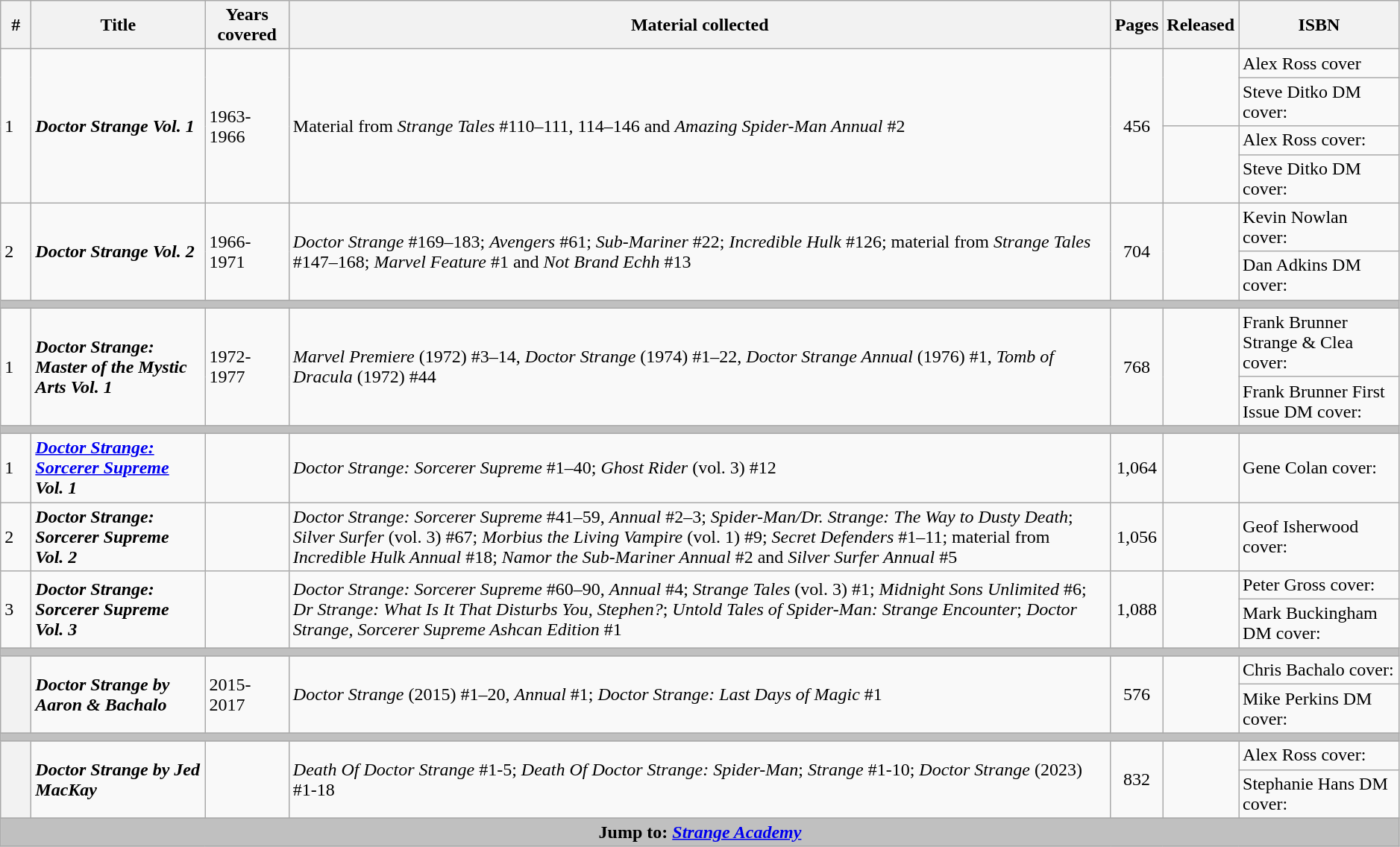<table class="wikitable sortable" width="99%">
<tr>
<th class="unsortable" width="20px">#</th>
<th>Title</th>
<th>Years covered</th>
<th class="unsortable">Material collected</th>
<th>Pages</th>
<th>Released</th>
<th class="unsortable">ISBN</th>
</tr>
<tr>
<td rowspan=4>1</td>
<td rowspan=4><strong><em>Doctor Strange Vol. 1</em></strong></td>
<td rowspan=4>1963-1966</td>
<td rowspan=4>Material from <em>Strange Tales</em> #110–111, 114–146 and <em>Amazing Spider-Man Annual</em> #2</td>
<td rowspan=4 style="text-align: center;">456</td>
<td rowspan=2></td>
<td>Alex Ross cover </td>
</tr>
<tr>
<td>Steve Ditko DM cover: </td>
</tr>
<tr>
<td rowspan=2></td>
<td>Alex Ross cover: </td>
</tr>
<tr>
<td>Steve Ditko DM cover: </td>
</tr>
<tr>
<td rowspan=2>2</td>
<td rowspan=2><strong><em>Doctor Strange Vol. 2</em></strong></td>
<td rowspan=2>1966-1971</td>
<td rowspan=2><em>Doctor Strange</em> #169–183; <em>Avengers</em> #61; <em>Sub-Mariner</em> #22; <em>Incredible Hulk</em> #126; material from <em>Strange Tales</em> #147–168; <em>Marvel Feature</em> #1 and <em>Not Brand Echh</em> #13</td>
<td rowspan=2 style="text-align: center;">704</td>
<td rowspan=2></td>
<td>Kevin Nowlan cover: </td>
</tr>
<tr>
<td>Dan Adkins DM cover: </td>
</tr>
<tr>
<th colspan=7 style="background-color: silver;"></th>
</tr>
<tr>
<td rowspan=2>1</td>
<td rowspan=2><strong><em>Doctor Strange: Master of the Mystic Arts Vol. 1</em></strong></td>
<td rowspan=2>1972-1977</td>
<td rowspan=2><em>Marvel Premiere</em> (1972) #3–14, <em>Doctor Strange</em> (1974) #1–22, <em>Doctor Strange Annual</em> (1976) #1, <em>Tomb of Dracula</em> (1972) #44</td>
<td rowspan=2 style="text-align: center;">768</td>
<td rowspan=2></td>
<td>Frank Brunner Strange & Clea cover: </td>
</tr>
<tr>
<td>Frank Brunner First Issue DM cover: </td>
</tr>
<tr>
<th colspan=7 style="background-color: silver;"></th>
</tr>
<tr>
<td>1</td>
<td><strong><em><a href='#'>Doctor Strange: Sorcerer Supreme</a> Vol. 1</em></strong></td>
<td></td>
<td><em>Doctor Strange: Sorcerer Supreme</em> #1–40; <em>Ghost Rider</em> (vol. 3) #12</td>
<td style="text-align: center;">1,064</td>
<td></td>
<td>Gene Colan cover: </td>
</tr>
<tr>
<td>2</td>
<td><strong><em>Doctor Strange: Sorcerer Supreme Vol. 2</em></strong></td>
<td></td>
<td><em>Doctor Strange: Sorcerer Supreme</em> #41–59, <em>Annual</em> #2–3; <em>Spider-Man/Dr. Strange: The Way to Dusty Death</em>; <em>Silver Surfer</em> (vol. 3) #67; <em>Morbius the Living Vampire</em> (vol. 1) #9; <em>Secret Defenders</em> #1–11; material from <em>Incredible Hulk Annual</em> #18; <em>Namor the Sub-Mariner Annual</em> #2 and <em>Silver Surfer Annual</em> #5</td>
<td style="text-align: center;">1,056</td>
<td></td>
<td>Geof Isherwood cover: </td>
</tr>
<tr>
<td rowspan=2>3</td>
<td rowspan=2><strong><em>Doctor Strange: Sorcerer Supreme Vol. 3</em></strong></td>
<td rowspan=2></td>
<td rowspan=2><em>Doctor Strange: Sorcerer Supreme</em> #60–90, <em>Annual</em> #4; <em>Strange Tales</em> (vol. 3) #1; <em>Midnight Sons Unlimited</em> #6; <em>Dr Strange: What Is It That Disturbs You, Stephen?</em>; <em>Untold Tales of Spider-Man: Strange Encounter</em>; <em>Doctor Strange, Sorcerer Supreme Ashcan Edition</em> #1</td>
<td rowspan=2 style="text-align: center;">1,088</td>
<td rowspan=2></td>
<td>Peter Gross cover: </td>
</tr>
<tr>
<td>Mark Buckingham DM cover: </td>
</tr>
<tr>
<th colspan=7 style="background-color: silver;"></th>
</tr>
<tr>
<th rowspan=2 style="background-color: light grey;"></th>
<td rowspan=2><strong><em>Doctor Strange by Aaron & Bachalo</em></strong></td>
<td rowspan=2>2015-2017</td>
<td rowspan=2><em>Doctor Strange</em> (2015) #1–20, <em>Annual</em> #1; <em>Doctor Strange: Last Days of Magic</em> #1</td>
<td rowspan=2 style="text-align: center;">576</td>
<td rowspan=2></td>
<td>Chris Bachalo cover: </td>
</tr>
<tr>
<td>Mike Perkins DM cover: </td>
</tr>
<tr>
<th colspan=7 style="background-color: silver;"></th>
</tr>
<tr>
<th rowspan=2 style="background-color: light grey;"></th>
<td rowspan=2><strong><em>Doctor Strange by Jed MacKay</em></strong></td>
<td rowspan=2></td>
<td rowspan=2><em>Death Of Doctor Strange</em> #1-5; <em>Death Of Doctor Strange: Spider-Man</em>; <em>Strange</em> #1-10; <em>Doctor Strange</em> (2023) #1-18</td>
<td rowspan=2 style="text-align: center;">832</td>
<td rowspan=2></td>
<td>Alex Ross cover: </td>
</tr>
<tr>
<td>Stephanie Hans DM cover: </td>
</tr>
<tr>
<th colspan="7" style="background-color: silver;">Jump to: <em><a href='#'>Strange Academy</a></em></th>
</tr>
</table>
